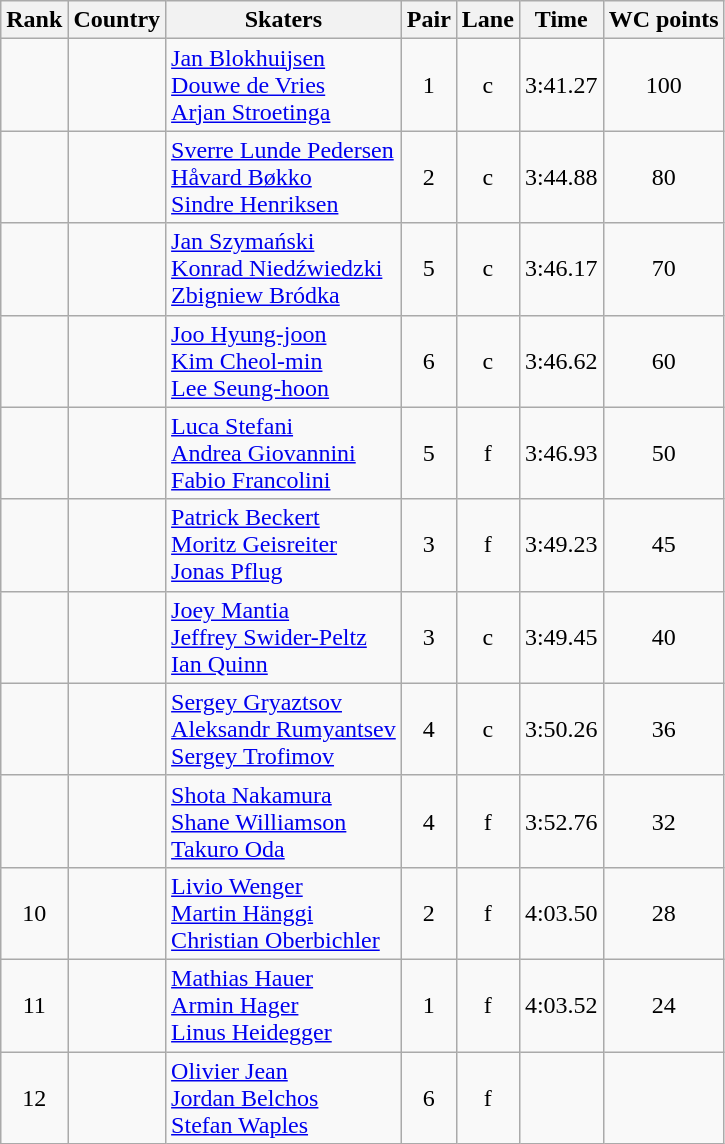<table class="wikitable sortable" style="text-align:center">
<tr>
<th>Rank</th>
<th>Country</th>
<th>Skaters</th>
<th>Pair</th>
<th>Lane</th>
<th>Time</th>
<th>WC points</th>
</tr>
<tr>
<td></td>
<td align=left></td>
<td align=left><a href='#'>Jan Blokhuijsen</a><br><a href='#'>Douwe de Vries</a><br><a href='#'>Arjan Stroetinga</a></td>
<td>1</td>
<td>c</td>
<td>3:41.27</td>
<td>100</td>
</tr>
<tr>
<td></td>
<td align=left></td>
<td align=left><a href='#'>Sverre Lunde Pedersen</a><br><a href='#'>Håvard Bøkko</a><br><a href='#'>Sindre Henriksen</a></td>
<td>2</td>
<td>c</td>
<td>3:44.88</td>
<td>80</td>
</tr>
<tr>
<td></td>
<td align=left></td>
<td align=left><a href='#'>Jan Szymański</a><br><a href='#'>Konrad Niedźwiedzki</a><br><a href='#'>Zbigniew Bródka</a></td>
<td>5</td>
<td>c</td>
<td>3:46.17</td>
<td>70</td>
</tr>
<tr>
<td></td>
<td align=left></td>
<td align=left><a href='#'>Joo Hyung-joon</a><br><a href='#'>Kim Cheol-min</a><br><a href='#'>Lee Seung-hoon</a></td>
<td>6</td>
<td>c</td>
<td>3:46.62</td>
<td>60</td>
</tr>
<tr>
<td></td>
<td align=left></td>
<td align=left><a href='#'>Luca Stefani</a><br><a href='#'>Andrea Giovannini</a><br><a href='#'>Fabio Francolini</a></td>
<td>5</td>
<td>f</td>
<td>3:46.93</td>
<td>50</td>
</tr>
<tr>
<td></td>
<td align=left></td>
<td align=left><a href='#'>Patrick Beckert</a><br><a href='#'>Moritz Geisreiter</a><br><a href='#'>Jonas Pflug</a></td>
<td>3</td>
<td>f</td>
<td>3:49.23</td>
<td>45</td>
</tr>
<tr>
<td></td>
<td align=left></td>
<td align=left><a href='#'>Joey Mantia</a><br><a href='#'>Jeffrey Swider-Peltz</a><br><a href='#'>Ian Quinn</a></td>
<td>3</td>
<td>c</td>
<td>3:49.45</td>
<td>40</td>
</tr>
<tr>
<td></td>
<td align=left></td>
<td align=left><a href='#'>Sergey Gryaztsov</a><br><a href='#'>Aleksandr Rumyantsev</a><br><a href='#'>Sergey Trofimov</a></td>
<td>4</td>
<td>c</td>
<td>3:50.26</td>
<td>36</td>
</tr>
<tr>
<td></td>
<td align=left></td>
<td align=left><a href='#'>Shota Nakamura</a><br><a href='#'>Shane Williamson</a><br><a href='#'>Takuro Oda</a></td>
<td>4</td>
<td>f</td>
<td>3:52.76</td>
<td>32</td>
</tr>
<tr>
<td>10</td>
<td align=left></td>
<td align=left><a href='#'>Livio Wenger</a><br><a href='#'>Martin Hänggi</a><br><a href='#'>Christian Oberbichler</a></td>
<td>2</td>
<td>f</td>
<td>4:03.50</td>
<td>28</td>
</tr>
<tr>
<td>11</td>
<td align=left></td>
<td align=left><a href='#'>Mathias Hauer</a><br><a href='#'>Armin Hager</a><br><a href='#'>Linus Heidegger</a></td>
<td>1</td>
<td>f</td>
<td>4:03.52</td>
<td>24</td>
</tr>
<tr>
<td>12</td>
<td align=left></td>
<td align=left><a href='#'>Olivier Jean</a><br><a href='#'>Jordan Belchos</a><br><a href='#'>Stefan Waples</a></td>
<td>6</td>
<td>f</td>
<td></td>
<td></td>
</tr>
</table>
